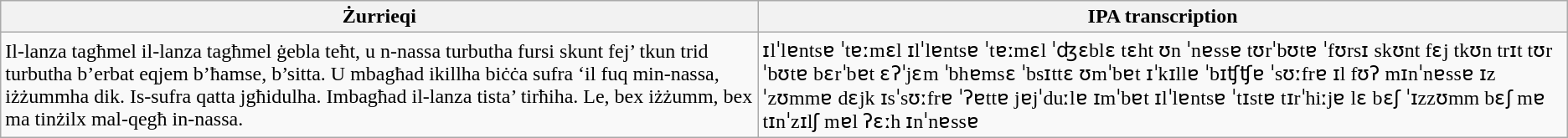<table class="wikitable">
<tr>
<th>Żurrieqi</th>
<th>IPA transcription</th>
</tr>
<tr>
<td>Il-lanza tagħmel il-lanza tagħmel ġebla teħt, u n-nassa turbutha fursi skunt fej’ tkun trid turbutha b’erbat eqjem b’ħamse, b’sitta. U mbagħad ikillha biċċa sufra ‘il fuq min-nassa, iżżummha dik. Is-sufra qatta jgħidulha. Imbagħad il-lanza tista’ tirħiha. Le, bex iżżumm, bex ma tinżilx mal-qegħ in-nassa.</td>
<td>ɪlˈlɐntsɐ ˈtɐːmɛl ɪlˈlɐntsɐ ˈtɐːmɛl ˈʤɛblɛ tɛht ʊn ˈnɐssɐ tʊrˈbʊtɐ ˈfʊrsɪ skʊnt fɛj tkʊn trɪt tʊrˈbʊtɐ bɛrˈbɐt ɛʔˈjɛm ˈbhɐmsɛ ˈbsɪttɛ ʊmˈbɐt ɪˈkɪllɐ ˈbɪʧʧɐ ˈsʊːfrɐ ɪl fʊʔ mɪnˈnɐssɐ ɪzˈzʊmmɐ dɛjk ɪsˈsʊːfrɐ ˈʔɐttɐ jɐjˈduːlɐ ɪmˈbɐt ɪlˈlɐntsɐ ˈtɪstɐ tɪrˈhiːjɐ lɛ bɛʃ ˈɪzzʊmm bɛʃ mɐ tɪnˈzɪlʃ mɐl ʔɛːh ɪnˈnɐssɐ</td>
</tr>
</table>
